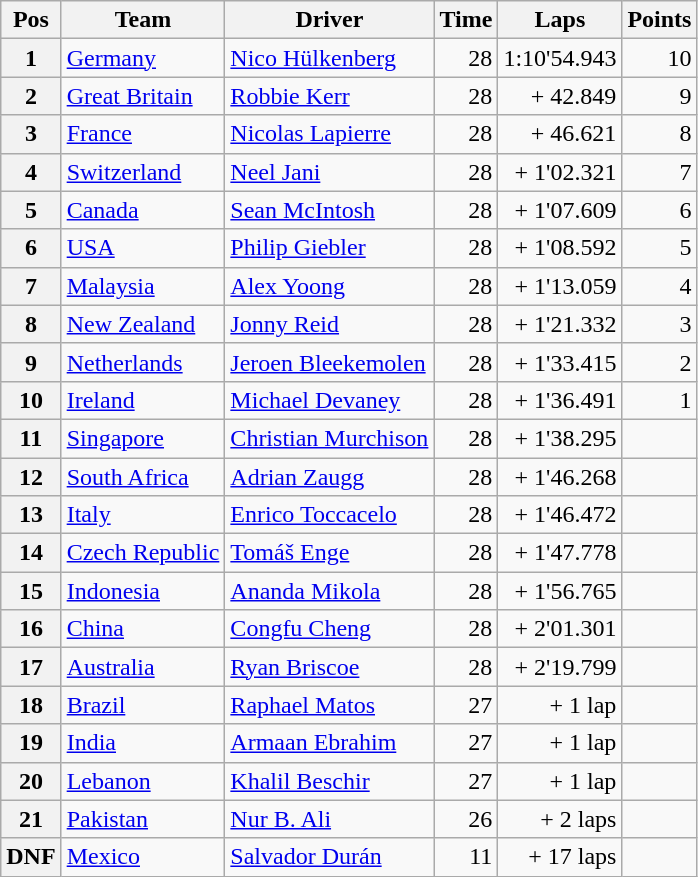<table class="wikitable">
<tr>
<th>Pos</th>
<th>Team</th>
<th>Driver</th>
<th>Time</th>
<th>Laps</th>
<th>Points</th>
</tr>
<tr>
<th>1</th>
<td> <a href='#'>Germany</a></td>
<td><a href='#'>Nico Hülkenberg</a></td>
<td align="right">28</td>
<td align="right">1:10'54.943</td>
<td align="right">10</td>
</tr>
<tr>
<th>2</th>
<td> <a href='#'>Great Britain</a></td>
<td><a href='#'>Robbie Kerr</a></td>
<td align="right">28</td>
<td align="right">+ 42.849</td>
<td align="right">9</td>
</tr>
<tr>
<th>3</th>
<td> <a href='#'>France</a></td>
<td><a href='#'>Nicolas Lapierre</a></td>
<td align="right">28</td>
<td align="right">+ 46.621</td>
<td align="right">8</td>
</tr>
<tr>
<th>4</th>
<td> <a href='#'>Switzerland</a></td>
<td><a href='#'>Neel Jani</a></td>
<td align="right">28</td>
<td align="right">+ 1'02.321</td>
<td align="right">7</td>
</tr>
<tr>
<th>5</th>
<td> <a href='#'>Canada</a></td>
<td><a href='#'>Sean McIntosh</a></td>
<td align="right">28</td>
<td align="right">+ 1'07.609</td>
<td align="right">6</td>
</tr>
<tr>
<th>6</th>
<td> <a href='#'>USA</a></td>
<td><a href='#'>Philip Giebler</a></td>
<td align="right">28</td>
<td align="right">+ 1'08.592</td>
<td align="right">5</td>
</tr>
<tr>
<th>7</th>
<td> <a href='#'>Malaysia</a></td>
<td><a href='#'>Alex Yoong</a></td>
<td align="right">28</td>
<td align="right">+ 1'13.059</td>
<td align="right">4</td>
</tr>
<tr>
<th>8</th>
<td> <a href='#'>New Zealand</a></td>
<td><a href='#'>Jonny Reid</a></td>
<td align="right">28</td>
<td align="right">+ 1'21.332</td>
<td align="right">3</td>
</tr>
<tr>
<th>9</th>
<td> <a href='#'>Netherlands</a></td>
<td><a href='#'>Jeroen Bleekemolen</a></td>
<td align="right">28</td>
<td align="right">+ 1'33.415</td>
<td align="right">2</td>
</tr>
<tr>
<th>10</th>
<td> <a href='#'>Ireland</a></td>
<td><a href='#'>Michael Devaney</a></td>
<td align="right">28</td>
<td align="right">+ 1'36.491</td>
<td align="right">1</td>
</tr>
<tr>
<th>11</th>
<td> <a href='#'>Singapore</a></td>
<td><a href='#'>Christian Murchison</a></td>
<td align="right">28</td>
<td align="right">+ 1'38.295</td>
<td align="right"></td>
</tr>
<tr>
<th>12</th>
<td> <a href='#'>South Africa</a></td>
<td><a href='#'>Adrian Zaugg</a></td>
<td align="right">28</td>
<td align="right">+ 1'46.268</td>
<td align="right"></td>
</tr>
<tr>
<th>13</th>
<td> <a href='#'>Italy</a></td>
<td><a href='#'>Enrico Toccacelo</a></td>
<td align="right">28</td>
<td align="right">+ 1'46.472</td>
<td align="right"></td>
</tr>
<tr>
<th>14</th>
<td> <a href='#'>Czech Republic</a></td>
<td><a href='#'>Tomáš Enge</a></td>
<td align="right">28</td>
<td align="right">+ 1'47.778</td>
<td align="right"></td>
</tr>
<tr>
<th>15</th>
<td> <a href='#'>Indonesia</a></td>
<td><a href='#'>Ananda Mikola</a></td>
<td align="right">28</td>
<td align="right">+ 1'56.765</td>
<td align="right"></td>
</tr>
<tr>
<th>16</th>
<td> <a href='#'>China</a></td>
<td><a href='#'>Congfu Cheng</a></td>
<td align="right">28</td>
<td align="right">+ 2'01.301</td>
<td align="right"></td>
</tr>
<tr>
<th>17</th>
<td> <a href='#'>Australia</a></td>
<td><a href='#'>Ryan Briscoe</a></td>
<td align="right">28</td>
<td align="right">+ 2'19.799</td>
<td align="right"></td>
</tr>
<tr>
<th>18</th>
<td> <a href='#'>Brazil</a></td>
<td><a href='#'>Raphael Matos</a></td>
<td align="right">27</td>
<td align="right">+ 1 lap</td>
<td align="right"></td>
</tr>
<tr>
<th>19</th>
<td> <a href='#'>India</a></td>
<td><a href='#'>Armaan Ebrahim</a></td>
<td align="right">27</td>
<td align="right">+ 1 lap</td>
<td align="right"></td>
</tr>
<tr>
<th>20</th>
<td> <a href='#'>Lebanon</a></td>
<td><a href='#'>Khalil Beschir</a></td>
<td align="right">27</td>
<td align="right">+ 1 lap</td>
<td align="right"></td>
</tr>
<tr>
<th>21</th>
<td> <a href='#'>Pakistan</a></td>
<td><a href='#'>Nur B. Ali</a></td>
<td align="right">26</td>
<td align="right">+ 2 laps</td>
<td align="right"></td>
</tr>
<tr>
<th>DNF</th>
<td> <a href='#'>Mexico</a></td>
<td><a href='#'>Salvador Durán</a></td>
<td align="right">11</td>
<td align="right">+ 17 laps</td>
<td align="right"></td>
</tr>
</table>
